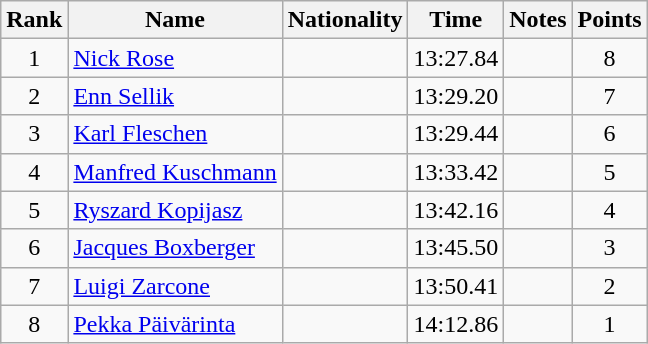<table class="wikitable sortable" style="text-align:center">
<tr>
<th>Rank</th>
<th>Name</th>
<th>Nationality</th>
<th>Time</th>
<th>Notes</th>
<th>Points</th>
</tr>
<tr>
<td>1</td>
<td align=left><a href='#'>Nick Rose</a></td>
<td align=left></td>
<td>13:27.84</td>
<td></td>
<td>8</td>
</tr>
<tr>
<td>2</td>
<td align=left><a href='#'>Enn Sellik</a></td>
<td align=left></td>
<td>13:29.20</td>
<td></td>
<td>7</td>
</tr>
<tr>
<td>3</td>
<td align=left><a href='#'>Karl Fleschen</a></td>
<td align=left></td>
<td>13:29.44</td>
<td></td>
<td>6</td>
</tr>
<tr>
<td>4</td>
<td align=left><a href='#'>Manfred Kuschmann</a></td>
<td align=left></td>
<td>13:33.42</td>
<td></td>
<td>5</td>
</tr>
<tr>
<td>5</td>
<td align=left><a href='#'>Ryszard Kopijasz</a></td>
<td align=left></td>
<td>13:42.16</td>
<td></td>
<td>4</td>
</tr>
<tr>
<td>6</td>
<td align=left><a href='#'>Jacques Boxberger</a></td>
<td align=left></td>
<td>13:45.50</td>
<td></td>
<td>3</td>
</tr>
<tr>
<td>7</td>
<td align=left><a href='#'>Luigi Zarcone</a></td>
<td align=left></td>
<td>13:50.41</td>
<td></td>
<td>2</td>
</tr>
<tr>
<td>8</td>
<td align=left><a href='#'>Pekka Päivärinta</a></td>
<td align=left></td>
<td>14:12.86</td>
<td></td>
<td>1</td>
</tr>
</table>
